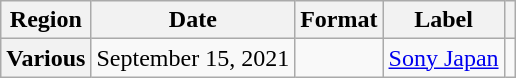<table class="wikitable plainrowheaders">
<tr>
<th scope="col">Region</th>
<th scope="col">Date</th>
<th scope="col">Format</th>
<th scope="col">Label</th>
<th scope="col"></th>
</tr>
<tr>
<th scope="row">Various</th>
<td>September 15, 2021</td>
<td></td>
<td><a href='#'>Sony Japan</a></td>
<td style="text-align:center"></td>
</tr>
</table>
